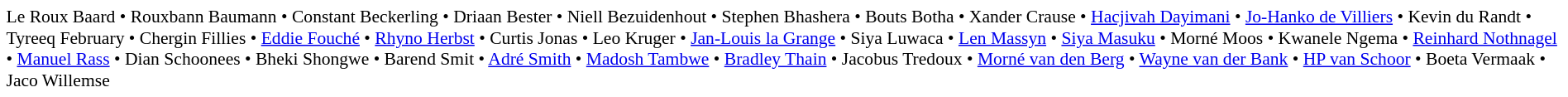<table cellpadding="2" style="border: 1px solid white; font-size:90%;">
<tr>
<td style="text-align:left;">Le Roux Baard • Rouxbann Baumann • Constant Beckerling • Driaan Bester • Niell Bezuidenhout • Stephen Bhashera • Bouts Botha • Xander Crause • <a href='#'>Hacjivah Dayimani</a> • <a href='#'>Jo-Hanko de Villiers</a> • Kevin du Randt • Tyreeq February • Chergin Fillies • <a href='#'>Eddie Fouché</a> • <a href='#'>Rhyno Herbst</a> • Curtis Jonas • Leo Kruger • <a href='#'>Jan-Louis la Grange</a> • Siya Luwaca • <a href='#'>Len Massyn</a> • <a href='#'>Siya Masuku</a> • Morné Moos • Kwanele Ngema • <a href='#'>Reinhard Nothnagel</a> • <a href='#'>Manuel Rass</a> • Dian Schoonees • Bheki Shongwe • Barend Smit • <a href='#'>Adré Smith</a> • <a href='#'>Madosh Tambwe</a> • <a href='#'>Bradley Thain</a> • Jacobus Tredoux • <a href='#'>Morné van den Berg</a> • <a href='#'>Wayne van der Bank</a> • <a href='#'>HP van Schoor</a> • Boeta Vermaak • Jaco Willemse</td>
</tr>
</table>
